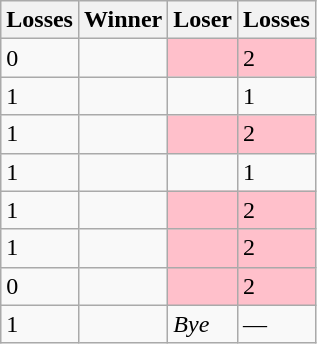<table class=wikitable>
<tr>
<th>Losses</th>
<th>Winner</th>
<th>Loser</th>
<th>Losses</th>
</tr>
<tr>
<td>0</td>
<td></td>
<td bgcolor=pink></td>
<td bgcolor=pink>2</td>
</tr>
<tr>
<td>1</td>
<td></td>
<td></td>
<td>1</td>
</tr>
<tr>
<td>1</td>
<td></td>
<td bgcolor=pink></td>
<td bgcolor=pink>2</td>
</tr>
<tr>
<td>1</td>
<td></td>
<td></td>
<td>1</td>
</tr>
<tr>
<td>1</td>
<td></td>
<td bgcolor=pink></td>
<td bgcolor=pink>2</td>
</tr>
<tr>
<td>1</td>
<td></td>
<td bgcolor=pink></td>
<td bgcolor=pink>2</td>
</tr>
<tr>
<td>0</td>
<td></td>
<td bgcolor=pink></td>
<td bgcolor=pink>2</td>
</tr>
<tr>
<td>1</td>
<td></td>
<td><em>Bye</em></td>
<td>—</td>
</tr>
</table>
